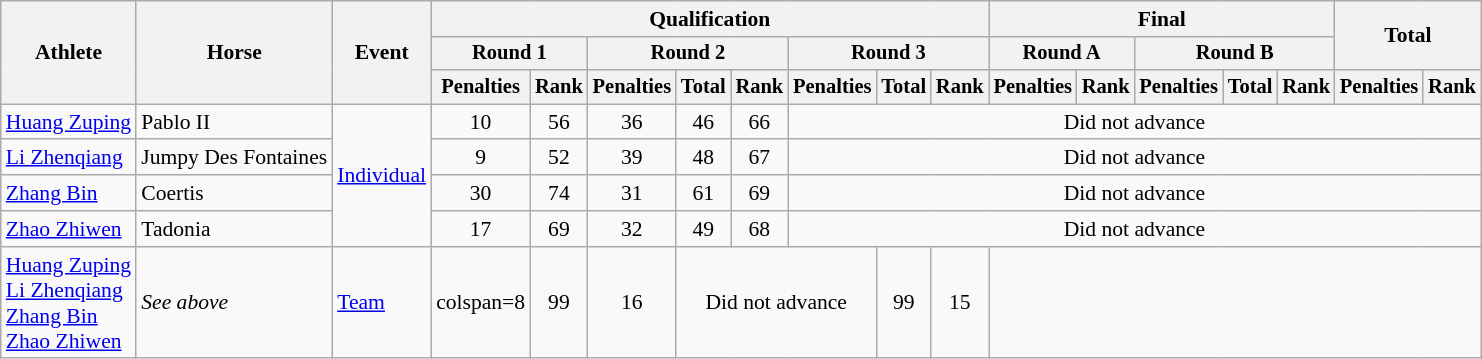<table class="wikitable" style="font-size:90%">
<tr>
<th rowspan="3">Athlete</th>
<th rowspan="3">Horse</th>
<th rowspan="3">Event</th>
<th colspan="8">Qualification</th>
<th colspan="5">Final</th>
<th rowspan=2 colspan="2">Total</th>
</tr>
<tr style="font-size:95%">
<th colspan="2">Round 1</th>
<th colspan="3">Round 2</th>
<th colspan="3">Round 3</th>
<th colspan="2">Round A</th>
<th colspan="3">Round B</th>
</tr>
<tr style="font-size:95%">
<th>Penalties</th>
<th>Rank</th>
<th>Penalties</th>
<th>Total</th>
<th>Rank</th>
<th>Penalties</th>
<th>Total</th>
<th>Rank</th>
<th>Penalties</th>
<th>Rank</th>
<th>Penalties</th>
<th>Total</th>
<th>Rank</th>
<th>Penalties</th>
<th>Rank</th>
</tr>
<tr align=center>
<td align=left><a href='#'>Huang Zuping</a></td>
<td align=left>Pablo II</td>
<td align=left rowspan=4><a href='#'>Individual</a></td>
<td>10</td>
<td>56</td>
<td>36</td>
<td>46</td>
<td>66</td>
<td colspan=10>Did not advance</td>
</tr>
<tr align=center>
<td align=left><a href='#'>Li Zhenqiang</a></td>
<td align=left>Jumpy Des Fontaines</td>
<td>9</td>
<td>52</td>
<td>39</td>
<td>48</td>
<td>67</td>
<td colspan=10>Did not advance</td>
</tr>
<tr align=center>
<td align=left><a href='#'>Zhang Bin</a></td>
<td align=left>Coertis</td>
<td>30</td>
<td>74</td>
<td>31</td>
<td>61</td>
<td>69</td>
<td colspan=10>Did not advance</td>
</tr>
<tr align=center>
<td align=left><a href='#'>Zhao Zhiwen</a></td>
<td align=left>Tadonia</td>
<td>17</td>
<td>69</td>
<td>32</td>
<td>49</td>
<td>68</td>
<td colspan=10>Did not advance</td>
</tr>
<tr align=center>
<td align=left><a href='#'>Huang Zuping</a><br><a href='#'>Li Zhenqiang</a><br><a href='#'>Zhang Bin</a><br><a href='#'>Zhao Zhiwen</a></td>
<td align=left><em>See above</em></td>
<td align=left><a href='#'>Team</a></td>
<td>colspan=8 </td>
<td>99</td>
<td>16</td>
<td colspan=3>Did not advance</td>
<td>99</td>
<td>15</td>
</tr>
</table>
